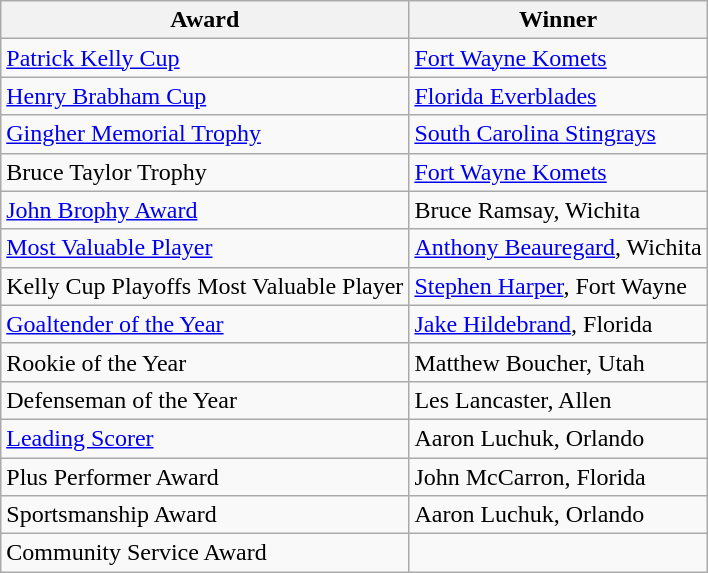<table class="wikitable">
<tr>
<th>Award</th>
<th>Winner</th>
</tr>
<tr>
<td><a href='#'>Patrick Kelly Cup</a></td>
<td><a href='#'>Fort Wayne Komets</a></td>
</tr>
<tr>
<td><a href='#'>Henry Brabham Cup</a></td>
<td><a href='#'>Florida Everblades</a></td>
</tr>
<tr>
<td><a href='#'>Gingher Memorial Trophy</a></td>
<td><a href='#'>South Carolina Stingrays</a></td>
</tr>
<tr>
<td>Bruce Taylor Trophy</td>
<td><a href='#'>Fort Wayne Komets</a></td>
</tr>
<tr>
<td><a href='#'>John Brophy Award</a></td>
<td>Bruce Ramsay, Wichita</td>
</tr>
<tr>
<td><a href='#'>Most Valuable Player</a></td>
<td><a href='#'>Anthony Beauregard</a>, Wichita</td>
</tr>
<tr>
<td>Kelly Cup Playoffs Most Valuable Player</td>
<td><a href='#'>Stephen Harper</a>, Fort Wayne</td>
</tr>
<tr>
<td><a href='#'>Goaltender of the Year</a></td>
<td><a href='#'>Jake Hildebrand</a>, Florida</td>
</tr>
<tr>
<td>Rookie of the Year</td>
<td>Matthew Boucher, Utah</td>
</tr>
<tr>
<td>Defenseman of the Year</td>
<td>Les Lancaster, Allen</td>
</tr>
<tr>
<td><a href='#'>Leading Scorer</a></td>
<td>Aaron Luchuk, Orlando</td>
</tr>
<tr>
<td>Plus Performer Award</td>
<td>John McCarron, Florida</td>
</tr>
<tr>
<td>Sportsmanship Award</td>
<td>Aaron Luchuk, Orlando</td>
</tr>
<tr>
<td>Community Service Award</td>
<td></td>
</tr>
</table>
